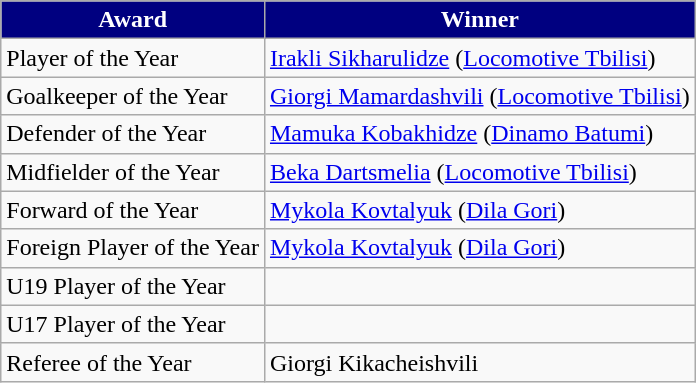<table class="wikitable">
<tr>
<th style="background-color: navy; color: white;">Award</th>
<th style="background-color: navy; color: white;">Winner</th>
</tr>
<tr>
<td>Player of the Year</td>
<td><a href='#'>Irakli Sikharulidze</a> (<a href='#'>Locomotive Tbilisi</a>)</td>
</tr>
<tr>
<td>Goalkeeper of the Year</td>
<td><a href='#'>Giorgi Mamardashvili</a> (<a href='#'>Locomotive Tbilisi</a>)</td>
</tr>
<tr>
<td>Defender of the Year</td>
<td><a href='#'>Mamuka Kobakhidze</a> (<a href='#'>Dinamo Batumi</a>)</td>
</tr>
<tr>
<td>Midfielder of the Year</td>
<td><a href='#'>Beka Dartsmelia</a> (<a href='#'>Locomotive Tbilisi</a>)</td>
</tr>
<tr>
<td>Forward of the Year</td>
<td><a href='#'>Mykola Kovtalyuk</a> (<a href='#'>Dila Gori</a>)</td>
</tr>
<tr>
<td>Foreign Player of the Year</td>
<td><a href='#'>Mykola Kovtalyuk</a> (<a href='#'>Dila Gori</a>)</td>
</tr>
<tr>
<td>U19 Player of the Year</td>
<td></td>
</tr>
<tr>
<td>U17 Player of the Year</td>
<td></td>
</tr>
<tr>
<td>Referee of the Year</td>
<td>Giorgi Kikacheishvili</td>
</tr>
</table>
